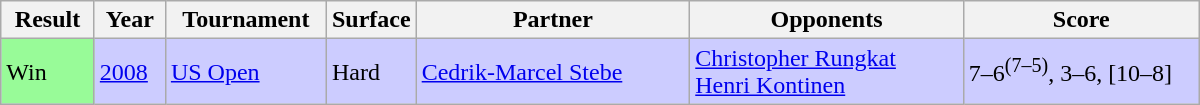<table class="sortable wikitable">
<tr>
<th style="width:55px;">Result</th>
<th style="width:40px;">Year</th>
<th style="width:100px;">Tournament</th>
<th style="width:50px;">Surface</th>
<th style="width:175px;">Partner</th>
<th style="width:175px;">Opponents</th>
<th style="width:150px;" class="unsortable">Score</th>
</tr>
<tr style="background:#ccccff;">
<td style="background:#98fb98;">Win</td>
<td><a href='#'>2008</a></td>
<td><a href='#'>US Open</a></td>
<td>Hard</td>
<td> <a href='#'>Cedrik-Marcel Stebe</a></td>
<td> <a href='#'>Christopher Rungkat</a> <br>  <a href='#'>Henri Kontinen</a></td>
<td>7–6<sup>(7–5)</sup>, 3–6, [10–8]</td>
</tr>
</table>
